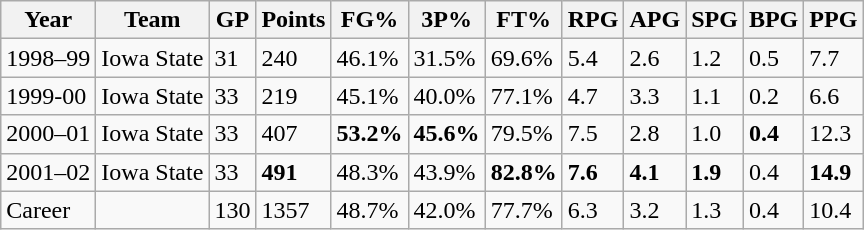<table class="wikitable">
<tr>
<th>Year</th>
<th>Team</th>
<th>GP</th>
<th>Points</th>
<th>FG%</th>
<th>3P%</th>
<th>FT%</th>
<th>RPG</th>
<th>APG</th>
<th>SPG</th>
<th>BPG</th>
<th>PPG</th>
</tr>
<tr>
<td>1998–99</td>
<td>Iowa State</td>
<td>31</td>
<td>240</td>
<td>46.1%</td>
<td>31.5%</td>
<td>69.6%</td>
<td>5.4</td>
<td>2.6</td>
<td>1.2</td>
<td>0.5</td>
<td>7.7</td>
</tr>
<tr>
<td>1999-00</td>
<td>Iowa State</td>
<td>33</td>
<td>219</td>
<td>45.1%</td>
<td>40.0%</td>
<td>77.1%</td>
<td>4.7</td>
<td>3.3</td>
<td>1.1</td>
<td>0.2</td>
<td>6.6</td>
</tr>
<tr>
<td>2000–01</td>
<td>Iowa State</td>
<td>33</td>
<td>407</td>
<td><strong>53.2%</strong></td>
<td><strong>45.6%</strong></td>
<td>79.5%</td>
<td>7.5</td>
<td>2.8</td>
<td>1.0</td>
<td><strong>0.4</strong></td>
<td>12.3</td>
</tr>
<tr>
<td>2001–02</td>
<td>Iowa State</td>
<td>33</td>
<td><strong>491</strong></td>
<td>48.3%</td>
<td>43.9%</td>
<td><strong>82.8%</strong></td>
<td><strong>7.6</strong></td>
<td><strong>4.1</strong></td>
<td><strong>1.9</strong></td>
<td>0.4</td>
<td><strong>14.9</strong></td>
</tr>
<tr>
<td>Career</td>
<td></td>
<td>130</td>
<td>1357</td>
<td>48.7%</td>
<td>42.0%</td>
<td>77.7%</td>
<td>6.3</td>
<td>3.2</td>
<td>1.3</td>
<td>0.4</td>
<td>10.4</td>
</tr>
</table>
